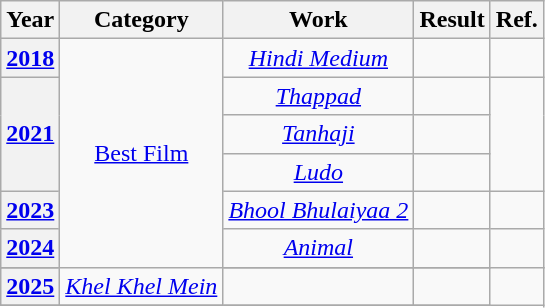<table class="wikitable" style="text-align:center;">
<tr>
<th>Year</th>
<th>Category</th>
<th>Work</th>
<th>Result</th>
<th>Ref.</th>
</tr>
<tr>
<th><a href='#'>2018</a></th>
<td rowspan="7"><a href='#'>Best Film</a></td>
<td><em><a href='#'>Hindi Medium</a></em></td>
<td></td>
<td></td>
</tr>
<tr>
<th rowspan=3><a href='#'>2021</a></th>
<td><em><a href='#'>Thappad</a></em></td>
<td></td>
<td rowspan=3></td>
</tr>
<tr>
<td><em><a href='#'>Tanhaji</a></em></td>
<td></td>
</tr>
<tr>
<td><em><a href='#'>Ludo</a></em></td>
<td></td>
</tr>
<tr>
<th rowspan=1><a href='#'>2023</a></th>
<td><em><a href='#'>Bhool Bhulaiyaa 2</a></em></td>
<td></td>
<td></td>
</tr>
<tr>
<th rowspan=1><a href='#'>2024</a></th>
<td><em><a href='#'>Animal</a></em></td>
<td></td>
<td></td>
</tr>
<tr>
</tr>
<tr>
<th rowspan=1><a href='#'>2025</a></th>
<td><em><a href='#'>Khel Khel Mein</a></em></td>
<td></td>
<td></td>
</tr>
<tr>
</tr>
</table>
